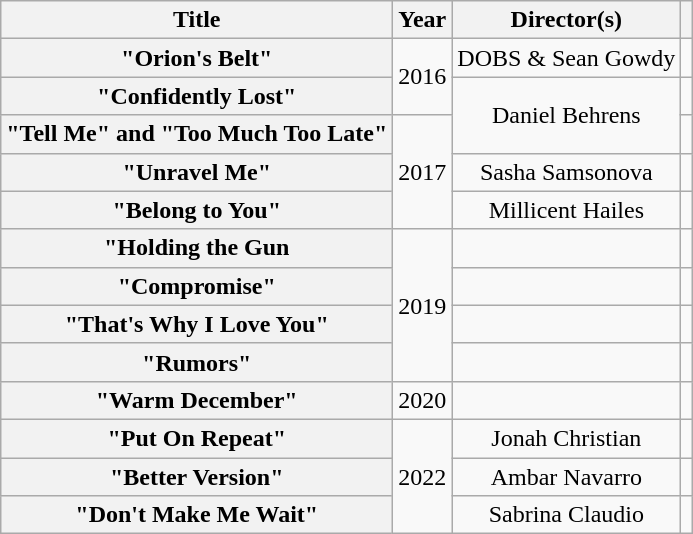<table class="wikitable plainrowheaders" style="text-align:center">
<tr>
<th scope="col">Title</th>
<th scope="col">Year</th>
<th scope="col">Director(s)</th>
<th scope="col"></th>
</tr>
<tr>
<th scope="row">"Orion's Belt"</th>
<td rowspan="2">2016</td>
<td>DOBS & Sean Gowdy</td>
<td></td>
</tr>
<tr>
<th scope="row">"Confidently Lost"</th>
<td rowspan="2">Daniel Behrens</td>
<td></td>
</tr>
<tr>
<th scope="row">"Tell Me" and "Too Much Too Late"</th>
<td rowspan="3">2017</td>
<td></td>
</tr>
<tr>
<th scope="row">"Unravel Me"</th>
<td>Sasha Samsonova</td>
<td></td>
</tr>
<tr>
<th scope="row">"Belong to You"</th>
<td>Millicent Hailes</td>
<td></td>
</tr>
<tr>
<th scope="row">"Holding the Gun</th>
<td rowspan="4">2019</td>
<td></td>
<td></td>
</tr>
<tr>
<th scope="row">"Compromise"</th>
<td></td>
<td></td>
</tr>
<tr>
<th scope="row">"That's Why I Love You"</th>
<td></td>
<td></td>
</tr>
<tr>
<th scope="row">"Rumors"</th>
<td></td>
<td></td>
</tr>
<tr>
<th scope="row">"Warm December"</th>
<td>2020</td>
<td></td>
<td></td>
</tr>
<tr>
<th scope="row">"Put On Repeat"</th>
<td rowspan="3">2022</td>
<td>Jonah Christian</td>
<td></td>
</tr>
<tr>
<th scope="row">"Better Version"</th>
<td>Ambar Navarro</td>
<td></td>
</tr>
<tr>
<th scope="row">"Don't Make Me Wait"</th>
<td>Sabrina Claudio</td>
<td></td>
</tr>
</table>
